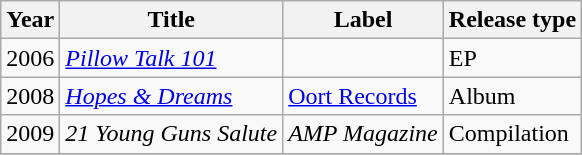<table class="wikitable">
<tr>
<th>Year</th>
<th>Title</th>
<th>Label</th>
<th>Release type</th>
</tr>
<tr>
<td>2006</td>
<td><em><a href='#'>Pillow Talk 101</a></em></td>
<td></td>
<td>EP</td>
</tr>
<tr>
<td>2008</td>
<td><em><a href='#'>Hopes & Dreams</a></em></td>
<td><a href='#'>Oort Records</a></td>
<td>Album</td>
</tr>
<tr>
<td>2009</td>
<td><em>21 Young Guns Salute</em></td>
<td><em>AMP Magazine</em></td>
<td>Compilation</td>
</tr>
<tr>
</tr>
</table>
